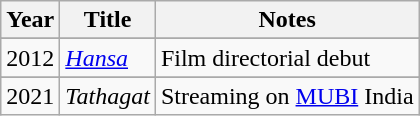<table class="wikitable">
<tr>
<th>Year</th>
<th>Title</th>
<th>Notes</th>
</tr>
<tr>
</tr>
<tr>
<td>2012</td>
<td><em><a href='#'>Hansa</a></em></td>
<td>Film directorial debut</td>
</tr>
<tr>
</tr>
<tr>
<td>2021</td>
<td><em>Tathagat</em></td>
<td>Streaming on <a href='#'>MUBI</a> India</td>
</tr>
</table>
